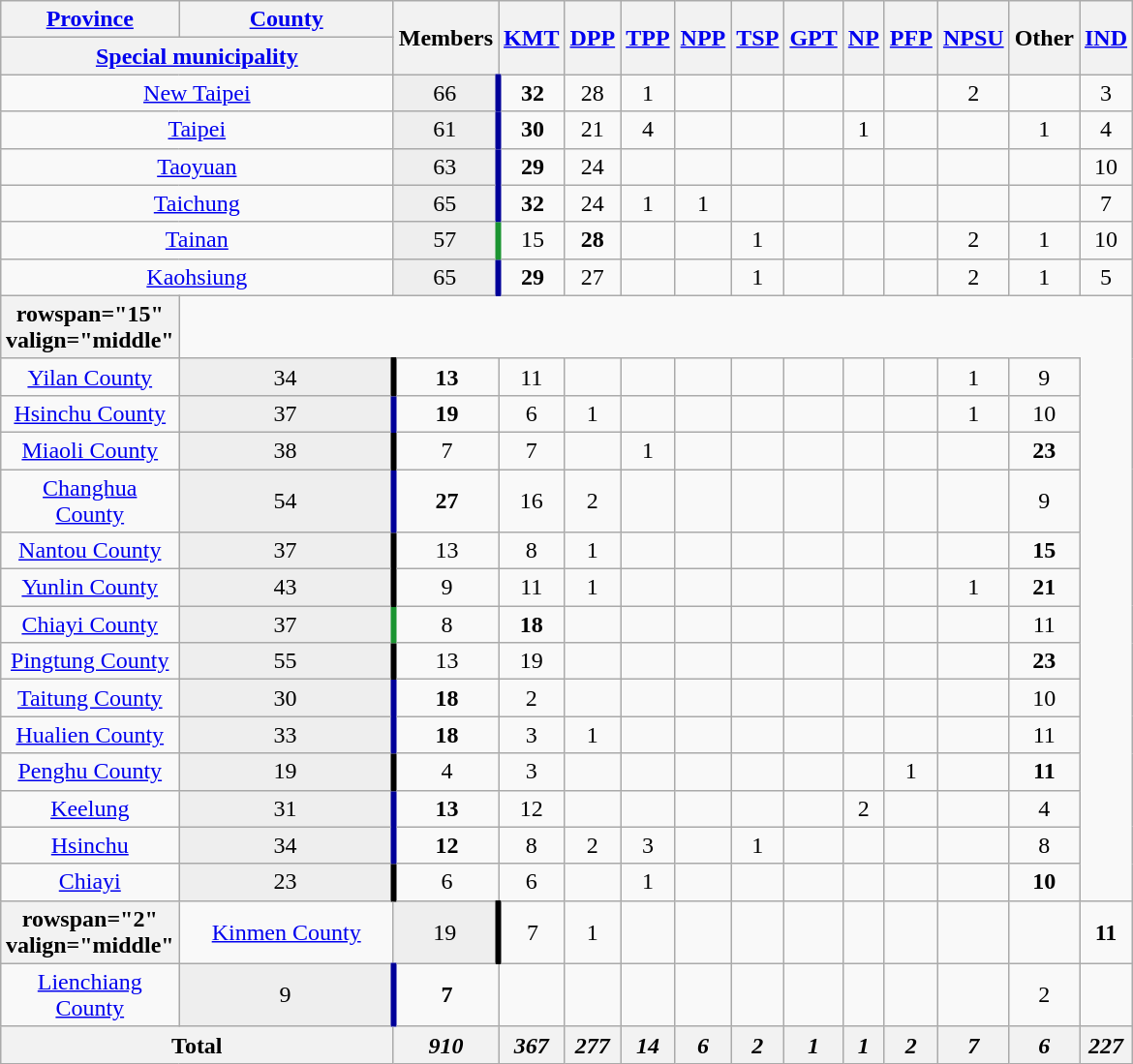<table class="wikitable collapsible" style="text-align:center; margin:auto">
<tr>
<th style="width:60px;"><a href='#'>Province</a></th>
<th style="width:140px;"><a href='#'>County</a></th>
<th rowspan=2 style="width:50px;">Members</th>
<th rowspan="2"><a href='#'>KMT</a></th>
<th rowspan="2"><a href='#'>DPP</a></th>
<th rowspan="2"><a href='#'>TPP</a></th>
<th rowspan="2"><a href='#'>NPP</a></th>
<th rowspan="2"><a href='#'>TSP</a></th>
<th rowspan="2"><a href='#'>GPT</a></th>
<th rowspan="2"><a href='#'>NP</a></th>
<th rowspan="2"><a href='#'>PFP</a></th>
<th rowspan="2"><a href='#'>NPSU</a></th>
<th rowspan="2">Other</th>
<th rowspan="2"><a href='#'>IND</a></th>
</tr>
<tr>
<th colspan=2><a href='#'>Special municipality</a></th>
</tr>
<tr>
<td colspan="2"><a href='#'>New Taipei</a></td>
<td bgcolor=#EEEEEE style="border-right:4px solid #000099;">66</td>
<td><strong>32</strong></td>
<td>28</td>
<td>1</td>
<td></td>
<td></td>
<td></td>
<td></td>
<td></td>
<td>2</td>
<td></td>
<td>3</td>
</tr>
<tr>
<td colspan="2"><a href='#'>Taipei</a></td>
<td bgcolor=#EEEEEE style="border-right:4px solid #000099;">61</td>
<td><strong>30</strong></td>
<td>21</td>
<td>4</td>
<td></td>
<td></td>
<td></td>
<td>1</td>
<td></td>
<td></td>
<td>1</td>
<td>4</td>
</tr>
<tr>
<td colspan="2"><a href='#'>Taoyuan</a></td>
<td bgcolor=#EEEEEE style="border-right:4px solid #000099;">63</td>
<td><strong>29</strong></td>
<td>24</td>
<td></td>
<td></td>
<td></td>
<td></td>
<td></td>
<td></td>
<td></td>
<td></td>
<td>10</td>
</tr>
<tr>
<td colspan="2"><a href='#'>Taichung</a></td>
<td bgcolor=#EEEEEE style="border-right:4px solid #000099;">65</td>
<td><strong>32</strong></td>
<td>24</td>
<td>1</td>
<td>1</td>
<td></td>
<td></td>
<td></td>
<td></td>
<td></td>
<td></td>
<td>7</td>
</tr>
<tr>
<td colspan="2"><a href='#'>Tainan</a></td>
<td bgcolor=#EEEEEE style="border-right:4px solid #1B9431;">57</td>
<td>15</td>
<td><strong>28</strong></td>
<td></td>
<td></td>
<td>1</td>
<td></td>
<td></td>
<td></td>
<td>2</td>
<td>1</td>
<td>10</td>
</tr>
<tr>
<td colspan="2"><a href='#'>Kaohsiung</a></td>
<td bgcolor=#EEEEEE style="border-right:4px solid #000099;">65</td>
<td><strong>29</strong></td>
<td>27</td>
<td></td>
<td></td>
<td>1</td>
<td></td>
<td></td>
<td></td>
<td>2</td>
<td>1</td>
<td>5</td>
</tr>
<tr>
<th>rowspan="15" valign="middle" </th>
</tr>
<tr>
<td><a href='#'>Yilan County</a></td>
<td bgcolor=#EEEEEE style="border-right:4px solid #000000;">34</td>
<td><strong>13</strong></td>
<td>11</td>
<td></td>
<td></td>
<td></td>
<td></td>
<td></td>
<td></td>
<td></td>
<td>1</td>
<td>9</td>
</tr>
<tr>
<td><a href='#'>Hsinchu County</a></td>
<td bgcolor=#EEEEEE style="border-right:4px solid #000099;">37</td>
<td><strong>19</strong></td>
<td>6</td>
<td>1</td>
<td></td>
<td></td>
<td></td>
<td></td>
<td></td>
<td></td>
<td>1</td>
<td>10</td>
</tr>
<tr>
<td><a href='#'>Miaoli County</a></td>
<td bgcolor=#EEEEEE style="border-right:4px solid #000000;">38</td>
<td>7</td>
<td>7</td>
<td></td>
<td>1</td>
<td></td>
<td></td>
<td></td>
<td></td>
<td></td>
<td></td>
<td><strong>23</strong></td>
</tr>
<tr>
<td><a href='#'>Changhua County</a></td>
<td bgcolor=#EEEEEE style="border-right:4px solid #000099;">54</td>
<td><strong>27</strong></td>
<td>16</td>
<td>2</td>
<td></td>
<td></td>
<td></td>
<td></td>
<td></td>
<td></td>
<td></td>
<td>9</td>
</tr>
<tr>
<td><a href='#'>Nantou County</a></td>
<td bgcolor=#EEEEEE style="border-right:4px solid #000000;">37</td>
<td>13</td>
<td>8</td>
<td>1</td>
<td></td>
<td></td>
<td></td>
<td></td>
<td></td>
<td></td>
<td></td>
<td><strong>15</strong></td>
</tr>
<tr>
<td><a href='#'>Yunlin County</a></td>
<td bgcolor=#EEEEEE style="border-right:4px solid #000000;">43</td>
<td>9</td>
<td>11</td>
<td>1</td>
<td></td>
<td></td>
<td></td>
<td></td>
<td></td>
<td></td>
<td>1</td>
<td><strong>21</strong></td>
</tr>
<tr>
<td><a href='#'>Chiayi County</a></td>
<td bgcolor=#EEEEEE style="border-right:4px solid #1B9431;">37</td>
<td>8</td>
<td><strong>18</strong></td>
<td></td>
<td></td>
<td></td>
<td></td>
<td></td>
<td></td>
<td></td>
<td></td>
<td>11</td>
</tr>
<tr>
<td><a href='#'>Pingtung County</a></td>
<td bgcolor=#EEEEEE style="border-right:4px solid #000000;">55</td>
<td>13</td>
<td>19</td>
<td></td>
<td></td>
<td></td>
<td></td>
<td></td>
<td></td>
<td></td>
<td></td>
<td><strong>23</strong></td>
</tr>
<tr>
<td><a href='#'>Taitung County</a></td>
<td bgcolor=#EEEEEE style="border-right:4px solid #000099;">30</td>
<td><strong>18</strong></td>
<td>2</td>
<td></td>
<td></td>
<td></td>
<td></td>
<td></td>
<td></td>
<td></td>
<td></td>
<td>10</td>
</tr>
<tr>
<td><a href='#'>Hualien County</a></td>
<td bgcolor=#EEEEEE style="border-right:4px solid #000099;">33</td>
<td><strong>18</strong></td>
<td>3</td>
<td>1</td>
<td></td>
<td></td>
<td></td>
<td></td>
<td></td>
<td></td>
<td></td>
<td>11</td>
</tr>
<tr>
<td><a href='#'>Penghu County</a></td>
<td bgcolor=#EEEEEE style="border-right:4px solid #000000;">19</td>
<td>4</td>
<td>3</td>
<td></td>
<td></td>
<td></td>
<td></td>
<td></td>
<td></td>
<td>1</td>
<td></td>
<td><strong>11</strong></td>
</tr>
<tr>
<td><a href='#'>Keelung</a></td>
<td bgcolor=#EEEEEE style="border-right:4px solid #000099;">31</td>
<td><strong>13</strong></td>
<td>12</td>
<td></td>
<td></td>
<td></td>
<td></td>
<td></td>
<td>2</td>
<td></td>
<td></td>
<td>4</td>
</tr>
<tr>
<td><a href='#'>Hsinchu</a></td>
<td bgcolor=#EEEEEE style="border-right:4px solid #000099;">34</td>
<td><strong>12</strong></td>
<td>8</td>
<td>2</td>
<td>3</td>
<td></td>
<td>1</td>
<td></td>
<td></td>
<td></td>
<td></td>
<td>8</td>
</tr>
<tr>
<td><a href='#'>Chiayi</a></td>
<td bgcolor=#EEEEEE style="border-right:4px solid #000000;">23</td>
<td>6</td>
<td>6</td>
<td></td>
<td>1</td>
<td></td>
<td></td>
<td></td>
<td></td>
<td></td>
<td></td>
<td><strong>10</strong></td>
</tr>
<tr>
<th>rowspan="2" valign="middle" </th>
<td><a href='#'>Kinmen County</a></td>
<td bgcolor=#EEEEEE style="border-right:4px solid #000000;">19</td>
<td>7</td>
<td>1</td>
<td></td>
<td></td>
<td></td>
<td></td>
<td></td>
<td></td>
<td></td>
<td></td>
<td><strong>11</strong></td>
</tr>
<tr>
<td><a href='#'>Lienchiang County</a></td>
<td bgcolor=#EEEEEE style="border-right:4px solid #000099;">9</td>
<td><strong>7</strong></td>
<td></td>
<td></td>
<td></td>
<td></td>
<td></td>
<td></td>
<td></td>
<td></td>
<td></td>
<td>2</td>
</tr>
<tr>
<th colspan=2>Total</th>
<th><em>910</em></th>
<th><em>367</em></th>
<th><em>277</em></th>
<th><em>14</em></th>
<th><em>6</em></th>
<th><em>2</em></th>
<th><em>1</em></th>
<th><em>1</em></th>
<th><em>2</em></th>
<th><em>7</em></th>
<th><em>6</em></th>
<th><em>227</em></th>
</tr>
</table>
